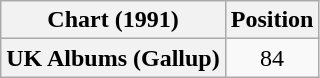<table class="wikitable plainrowheaders" style="text-align:center">
<tr>
<th scope="col">Chart (1991)</th>
<th scope="col">Position</th>
</tr>
<tr>
<th scope="row">UK Albums (Gallup)</th>
<td>84</td>
</tr>
</table>
